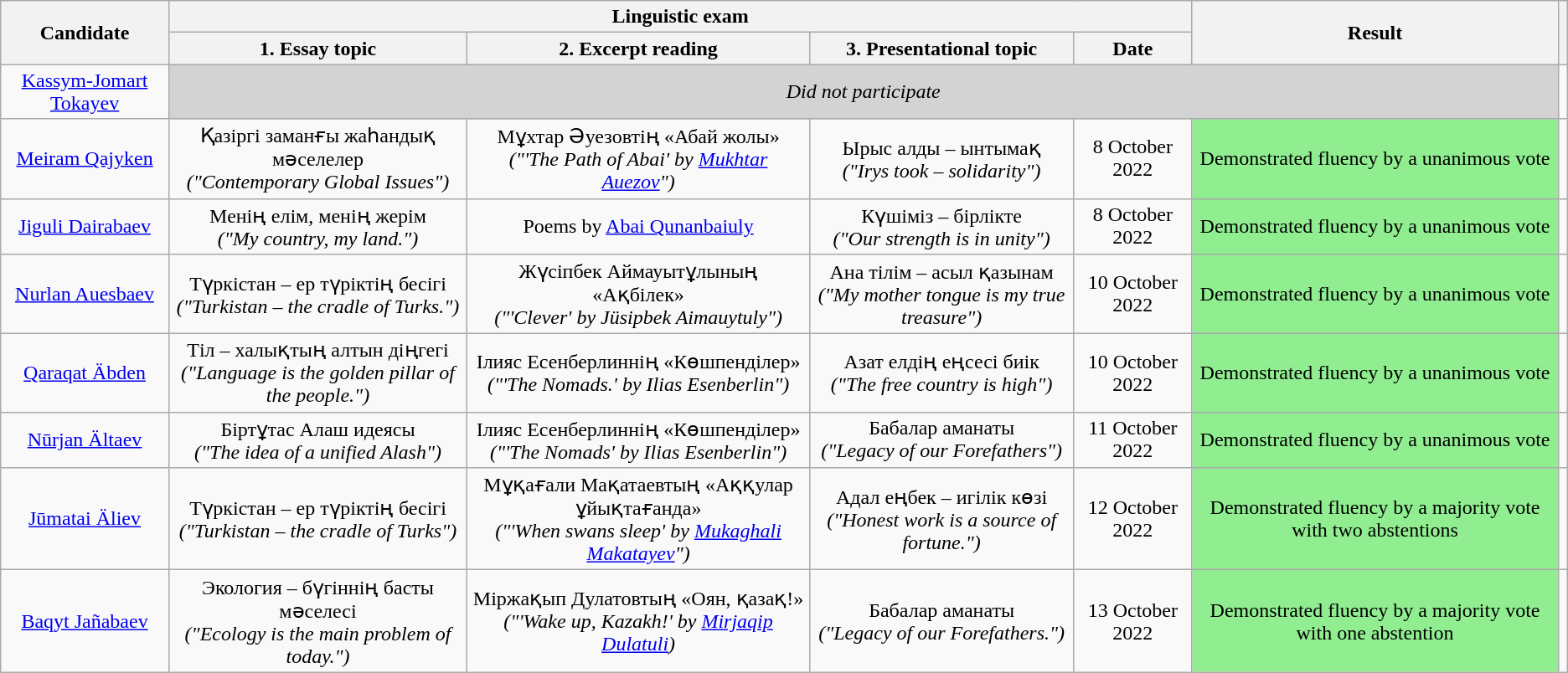<table class="wikitable">
<tr>
<th rowspan="2">Candidate</th>
<th colspan="4">Linguistic exam</th>
<th rowspan="2">Result</th>
<th rowspan="2"></th>
</tr>
<tr>
<th>1. Essay topic</th>
<th>2. Excerpt reading</th>
<th>3. Presentational topic</th>
<th>Date</th>
</tr>
<tr>
<td style="text-align:center;"><a href='#'>Kassym-Jomart Tokayev</a></td>
<td colspan="5" style="background-color:lightgrey; text-align:center;"><em>Did not participate</em></td>
<td style="text-align:center;"></td>
</tr>
<tr>
<td style="text-align:center;"><a href='#'>Meiram Qajyken</a></td>
<td style="text-align:center;">Қазіргі заманғы жаһандық мәселелер<br><em>("Contemporary Global Issues")</em></td>
<td style="text-align:center;">Мұхтар Әуезовтің «Абай жолы»<br><em>("'The Path of Abai' by <a href='#'>Mukhtar Auezov</a>")</em></td>
<td style="text-align:center;">Ырыс алды – ынтымақ<br><em>("Irys took – solidarity")</em></td>
<td style="text-align:center;">8 October 2022</td>
<td style="background-color:lightgreen; text-align:center;">Demonstrated fluency by a unanimous vote</td>
<td></td>
</tr>
<tr>
<td style="text-align:center;"><a href='#'>Jiguli Dairabaev</a></td>
<td style="text-align:center;">Менің елім, менің жерім<br><em>("My country, my land.")</em></td>
<td style="text-align:center;">Poems by <a href='#'>Abai Qunanbaiuly</a></td>
<td style="text-align:center;">Күшіміз – бірлікте<br><em>("Our strength is in unity")</em></td>
<td style="text-align:center;">8 October 2022</td>
<td style="background-color:lightgreen; text-align:center;">Demonstrated fluency by a unanimous vote</td>
<td></td>
</tr>
<tr>
<td style="text-align:center;"><a href='#'>Nurlan Auesbaev</a></td>
<td style="text-align:center;">Түркістан – ер түріктің бесігі<br><em>("Turkistan – the cradle of Turks.")</em></td>
<td style="text-align:center;">Жүсіпбек Аймауытұлының «Ақбілек»<br><em>("'Clever' by Jüsipbek Aimauytuly")</em></td>
<td style="text-align:center;">Ана тілім – асыл қазынам<br><em>("My mother tongue is my true treasure")</em></td>
<td style="text-align:center;">10 October 2022</td>
<td style="background-color:lightgreen; text-align:center;">Demonstrated fluency by a unanimous vote</td>
<td></td>
</tr>
<tr>
<td style="text-align:center;"><a href='#'>Qaraqat Äbden</a></td>
<td style="text-align:center;">Тіл – халықтың алтын діңгегі<br><em>("Language is the golden pillar of the people.")</em></td>
<td style="text-align:center;">Ілияс Есенберлиннің «Көшпенділер»<br><em>("'The Nomads.' by Ilias Esenberlin")</em></td>
<td style="text-align:center;">Азат елдің еңсесі биік<br><em>("The free country is high")</em></td>
<td style="text-align:center;">10 October 2022</td>
<td style="background-color:lightgreen; text-align:center;">Demonstrated fluency by a unanimous vote</td>
<td></td>
</tr>
<tr>
<td style="text-align:center;"><a href='#'>Nūrjan Ältaev</a></td>
<td style="text-align:center;">Біртұтас Алаш идеясы<br><em>("The idea of a unified Alash")</em></td>
<td style="text-align:center;">Ілияс Есенберлиннің «Көшпенділер»<br><em>("'The Nomads' by Ilias Esenberlin")</em></td>
<td style="text-align:center;">Бабалар аманаты<br><em>("Legacy of our Forefathers")</em></td>
<td style="text-align:center;">11 October 2022</td>
<td style="background-color:lightgreen; text-align:center;">Demonstrated fluency by a unanimous vote</td>
<td></td>
</tr>
<tr>
<td style="text-align:center;"><a href='#'>Jūmatai Äliev</a></td>
<td style="text-align:center;">Түркістан – ер түріктің бесігі<br><em>("Turkistan – the cradle of Turks")</em></td>
<td style="text-align:center;">Мұқағали Мақатаевтың «Аққулар ұйықтағанда»<br><em>("'When swans sleep' by <a href='#'>Mukaghali Makatayev</a>")</em></td>
<td style="text-align:center;">Адал еңбек – игілік көзі<br><em>("Honest work is a source of fortune.")</em></td>
<td style="text-align:center;">12 October 2022</td>
<td style="background-color:lightgreen; text-align:center;">Demonstrated fluency by a majority vote with two abstentions</td>
<td></td>
</tr>
<tr>
<td style="text-align:center;"><a href='#'>Baqyt Jañabaev</a></td>
<td style="text-align:center;">Экология – бүгіннің басты мәселесі<br><em>("Ecology is the main problem of today.")</em></td>
<td style="text-align:center;">Міржақып Дулатовтың «Оян, қазақ!»<br><em>("'Wake up, Kazakh!' by <a href='#'>Mirjaqip Dulatuli</a>)</em></td>
<td style="text-align:center;">Бабалар аманаты<br><em>("Legacy of our Forefathers.")</em></td>
<td style="text-align:center;">13 October 2022</td>
<td style="background-color:lightgreen; text-align:center;">Demonstrated fluency by a majority vote with one abstention</td>
<td></td>
</tr>
</table>
